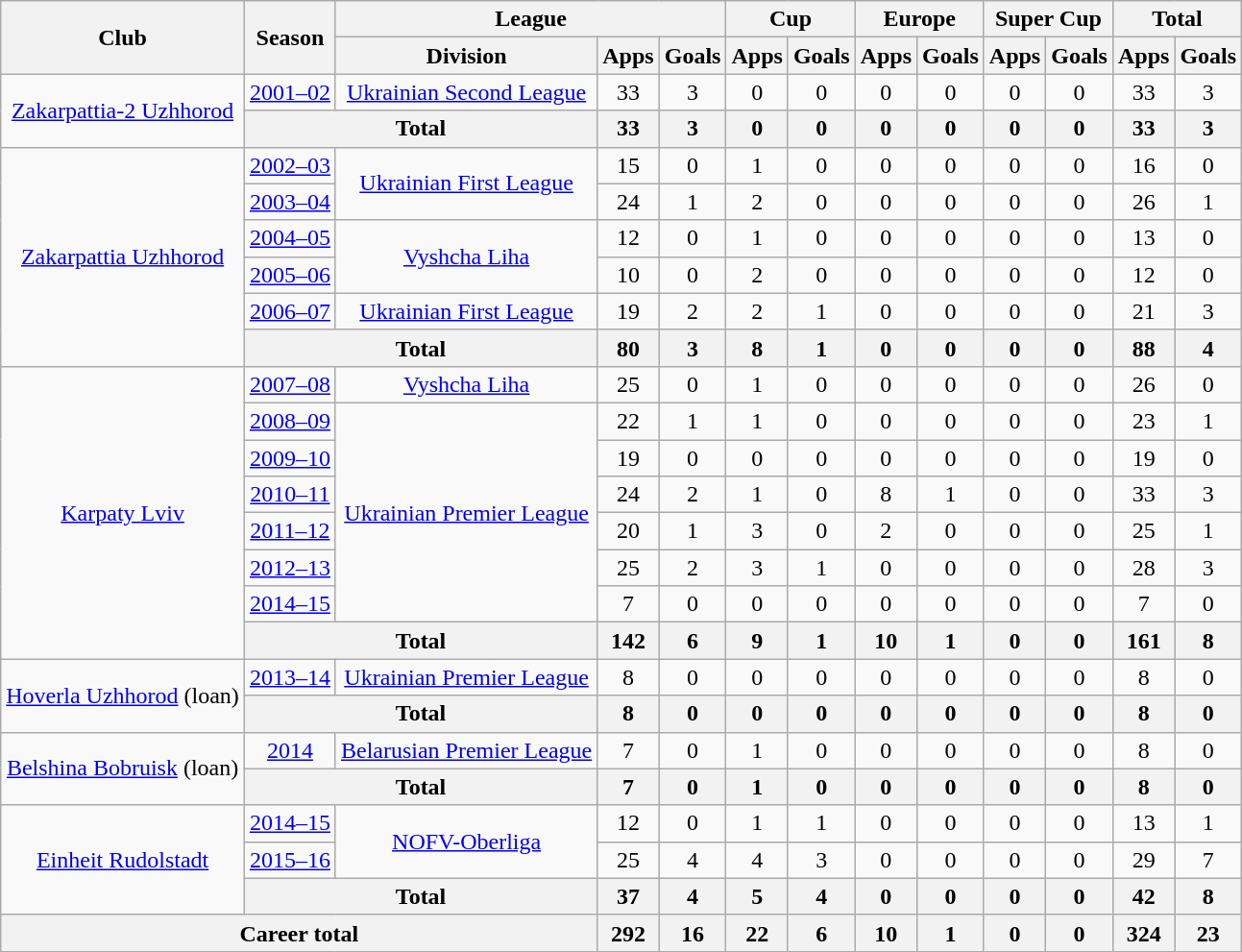<table class="wikitable" style="font-size:100%; text-align: center;">
<tr>
<th rowspan="2">Club</th>
<th rowspan="2">Season</th>
<th colspan="3">League</th>
<th colspan="2">Cup</th>
<th colspan="2">Europe</th>
<th colspan="2">Super Cup</th>
<th colspan="2">Total</th>
</tr>
<tr>
<th>Division</th>
<th>Apps</th>
<th>Goals</th>
<th>Apps</th>
<th>Goals</th>
<th>Apps</th>
<th>Goals</th>
<th>Apps</th>
<th>Goals</th>
<th>Apps</th>
<th>Goals</th>
</tr>
<tr>
<td rowspan="2"><a href='#'>Zakarpattia-2 Uzhhorod</a></td>
<td><a href='#'>2001–02</a></td>
<td><a href='#'>Ukrainian Second League</a></td>
<td>33</td>
<td>3</td>
<td>0</td>
<td>0</td>
<td>0</td>
<td>0</td>
<td>0</td>
<td>0</td>
<td>33</td>
<td>3</td>
</tr>
<tr>
<th colspan="2">Total</th>
<th>33</th>
<th>3</th>
<th>0</th>
<th>0</th>
<th>0</th>
<th>0</th>
<th>0</th>
<th>0</th>
<th>33</th>
<th>3</th>
</tr>
<tr>
<td rowspan="6"><a href='#'>Zakarpattia Uzhhorod</a></td>
<td><a href='#'>2002–03</a></td>
<td rowspan="2"><a href='#'>Ukrainian First League</a></td>
<td>15</td>
<td>0</td>
<td>1</td>
<td>0</td>
<td>0</td>
<td>0</td>
<td>0</td>
<td>0</td>
<td>16</td>
<td>0</td>
</tr>
<tr>
<td><a href='#'>2003–04</a></td>
<td>24</td>
<td>1</td>
<td>2</td>
<td>0</td>
<td>0</td>
<td>0</td>
<td>0</td>
<td>0</td>
<td>26</td>
<td>1</td>
</tr>
<tr>
<td><a href='#'>2004–05</a></td>
<td rowspan="2"><a href='#'>Vyshcha Liha</a></td>
<td>12</td>
<td>0</td>
<td>1</td>
<td>0</td>
<td>0</td>
<td>0</td>
<td>0</td>
<td>0</td>
<td>13</td>
<td>0</td>
</tr>
<tr>
<td><a href='#'>2005–06</a></td>
<td>10</td>
<td>0</td>
<td>2</td>
<td>0</td>
<td>0</td>
<td>0</td>
<td>0</td>
<td>0</td>
<td>12</td>
<td>0</td>
</tr>
<tr>
<td><a href='#'>2006–07</a></td>
<td rowspan="1"><a href='#'>Ukrainian First League</a></td>
<td>19</td>
<td>2</td>
<td>2</td>
<td>1</td>
<td>0</td>
<td>0</td>
<td>0</td>
<td>0</td>
<td>21</td>
<td>3</td>
</tr>
<tr>
<th colspan="2">Total</th>
<th>80</th>
<th>3</th>
<th>8</th>
<th>1</th>
<th>0</th>
<th>0</th>
<th>0</th>
<th>0</th>
<th>88</th>
<th>4</th>
</tr>
<tr>
<td rowspan="8"><a href='#'>Karpaty Lviv</a></td>
<td><a href='#'>2007–08</a></td>
<td rowspan="1"><a href='#'>Vyshcha Liha</a></td>
<td>25</td>
<td>0</td>
<td>1</td>
<td>0</td>
<td>0</td>
<td>0</td>
<td>0</td>
<td>0</td>
<td>26</td>
<td>0</td>
</tr>
<tr>
<td><a href='#'>2008–09</a></td>
<td rowspan="6"><a href='#'>Ukrainian Premier League</a></td>
<td>22</td>
<td>1</td>
<td>1</td>
<td>0</td>
<td>0</td>
<td>0</td>
<td>0</td>
<td>0</td>
<td>23</td>
<td>1</td>
</tr>
<tr>
<td><a href='#'>2009–10</a></td>
<td>19</td>
<td>0</td>
<td>0</td>
<td>0</td>
<td>0</td>
<td>0</td>
<td>0</td>
<td>0</td>
<td>19</td>
<td>0</td>
</tr>
<tr>
<td><a href='#'>2010–11</a></td>
<td>24</td>
<td>2</td>
<td>1</td>
<td>0</td>
<td>8</td>
<td>1</td>
<td>0</td>
<td>0</td>
<td>33</td>
<td>3</td>
</tr>
<tr>
<td><a href='#'>2011–12</a></td>
<td>20</td>
<td>1</td>
<td>3</td>
<td>0</td>
<td>2</td>
<td>0</td>
<td>0</td>
<td>0</td>
<td>25</td>
<td>1</td>
</tr>
<tr>
<td><a href='#'>2012–13</a></td>
<td>25</td>
<td>2</td>
<td>3</td>
<td>1</td>
<td>0</td>
<td>0</td>
<td>0</td>
<td>0</td>
<td>28</td>
<td>3</td>
</tr>
<tr>
<td><a href='#'>2014–15</a></td>
<td>7</td>
<td>0</td>
<td>0</td>
<td>0</td>
<td>0</td>
<td>0</td>
<td>0</td>
<td>0</td>
<td>7</td>
<td>0</td>
</tr>
<tr>
<th colspan="2">Total</th>
<th>142</th>
<th>6</th>
<th>9</th>
<th>1</th>
<th>10</th>
<th>1</th>
<th>0</th>
<th>0</th>
<th>161</th>
<th>8</th>
</tr>
<tr>
<td rowspan="2"><a href='#'>Hoverla Uzhhorod</a> (loan)</td>
<td><a href='#'>2013–14</a></td>
<td rowspan="1"><a href='#'>Ukrainian Premier League</a></td>
<td>8</td>
<td>0</td>
<td>0</td>
<td>0</td>
<td>0</td>
<td>0</td>
<td>0</td>
<td>0</td>
<td>8</td>
<td>0</td>
</tr>
<tr>
<th colspan="2">Total</th>
<th>8</th>
<th>0</th>
<th>0</th>
<th>0</th>
<th>0</th>
<th>0</th>
<th>0</th>
<th>0</th>
<th>8</th>
<th>0</th>
</tr>
<tr>
<td rowspan="2"><a href='#'>Belshina Bobruisk</a> (loan)</td>
<td><a href='#'>2014</a></td>
<td rowspan="1"><a href='#'>Belarusian Premier League</a></td>
<td>7</td>
<td>0</td>
<td>1</td>
<td>0</td>
<td>0</td>
<td>0</td>
<td>0</td>
<td>0</td>
<td>8</td>
<td>0</td>
</tr>
<tr>
<th colspan="2">Total</th>
<th>7</th>
<th>0</th>
<th>1</th>
<th>0</th>
<th>0</th>
<th>0</th>
<th>0</th>
<th>0</th>
<th>8</th>
<th>0</th>
</tr>
<tr>
<td rowspan="3"><a href='#'>Einheit Rudolstadt</a></td>
<td><a href='#'>2014–15</a></td>
<td rowspan="2"><a href='#'>NOFV-Oberliga</a></td>
<td>12</td>
<td>0</td>
<td>1</td>
<td>1</td>
<td>0</td>
<td>0</td>
<td>0</td>
<td>0</td>
<td>13</td>
<td>1</td>
</tr>
<tr>
<td><a href='#'>2015–16</a></td>
<td>25</td>
<td>4</td>
<td>4</td>
<td>3</td>
<td>0</td>
<td>0</td>
<td>0</td>
<td>0</td>
<td>29</td>
<td>7</td>
</tr>
<tr>
<th colspan="2">Total</th>
<th>37</th>
<th>4</th>
<th>5</th>
<th>4</th>
<th>0</th>
<th>0</th>
<th>0</th>
<th>0</th>
<th>42</th>
<th>8</th>
</tr>
<tr>
<th colspan="3">Career total</th>
<th>292</th>
<th>16</th>
<th>22</th>
<th>6</th>
<th>10</th>
<th>1</th>
<th>0</th>
<th>0</th>
<th>324</th>
<th>23</th>
</tr>
</table>
